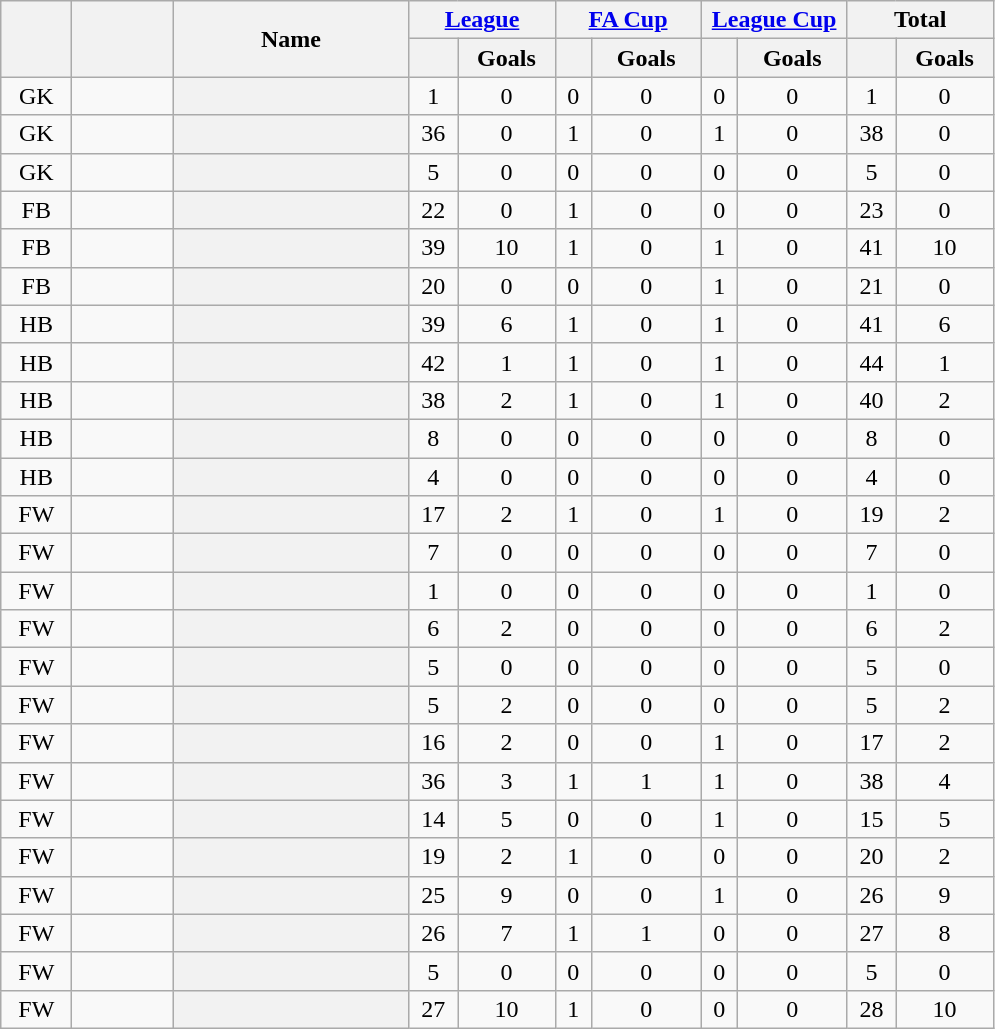<table class="wikitable sortable plainrowheaders" style="text-align:center;">
<tr>
<th rowspan="2" scope="col" width="40"></th>
<th rowspan="2" scope="col" width="60"></th>
<th rowspan="2" scope="col" width="150" scope=col>Name</th>
<th colspan="2" width="90"><a href='#'>League</a></th>
<th colspan="2" width="90"><a href='#'>FA Cup</a></th>
<th colspan="2" width="90"><a href='#'>League Cup</a></th>
<th colspan="2" width="90">Total</th>
</tr>
<tr>
<th scope="col"></th>
<th scope="col">Goals</th>
<th scope="col"></th>
<th scope="col">Goals</th>
<th scope="col"></th>
<th scope="col">Goals</th>
<th scope="col"></th>
<th scope="col">Goals</th>
</tr>
<tr>
<td data-sort-value=1>GK</td>
<td></td>
<th scope="row"></th>
<td>1</td>
<td>0</td>
<td>0</td>
<td>0</td>
<td>0</td>
<td>0</td>
<td>1</td>
<td>0</td>
</tr>
<tr>
<td data-sort-value=1>GK</td>
<td></td>
<th scope="row"></th>
<td>36</td>
<td>0</td>
<td>1</td>
<td>0</td>
<td>1</td>
<td>0</td>
<td>38</td>
<td>0</td>
</tr>
<tr>
<td data-sort-value=1>GK</td>
<td></td>
<th scope="row"> </th>
<td>5</td>
<td>0</td>
<td>0</td>
<td>0</td>
<td>0</td>
<td>0</td>
<td>5</td>
<td>0</td>
</tr>
<tr>
<td data-sort-value=2>FB</td>
<td></td>
<th scope="row"></th>
<td>22</td>
<td>0</td>
<td>1</td>
<td>0</td>
<td>0</td>
<td>0</td>
<td>23</td>
<td>0</td>
</tr>
<tr>
<td data-sort-value=2>FB</td>
<td></td>
<th scope="row"></th>
<td>39</td>
<td>10</td>
<td>1</td>
<td>0</td>
<td>1</td>
<td>0</td>
<td>41</td>
<td>10</td>
</tr>
<tr>
<td data-sort-value=2>FB</td>
<td></td>
<th scope="row"></th>
<td>20</td>
<td>0</td>
<td>0</td>
<td>0</td>
<td>1</td>
<td>0</td>
<td>21</td>
<td>0</td>
</tr>
<tr>
<td data-sort-value=3>HB</td>
<td></td>
<th scope="row"></th>
<td>39</td>
<td>6</td>
<td>1</td>
<td>0</td>
<td>1</td>
<td>0</td>
<td>41</td>
<td>6</td>
</tr>
<tr>
<td data-sort-value=3>HB</td>
<td></td>
<th scope="row"></th>
<td>42</td>
<td>1</td>
<td>1</td>
<td>0</td>
<td>1</td>
<td>0</td>
<td>44</td>
<td>1</td>
</tr>
<tr>
<td data-sort-value=3>HB</td>
<td></td>
<th scope="row"></th>
<td>38</td>
<td>2</td>
<td>1</td>
<td>0</td>
<td>1</td>
<td>0</td>
<td>40</td>
<td>2</td>
</tr>
<tr>
<td data-sort-value=3>HB</td>
<td></td>
<th scope="row"></th>
<td>8</td>
<td>0</td>
<td>0</td>
<td>0</td>
<td>0</td>
<td>0</td>
<td>8</td>
<td>0</td>
</tr>
<tr>
<td data-sort-value=3>HB</td>
<td></td>
<th scope="row"> </th>
<td>4</td>
<td>0</td>
<td>0</td>
<td>0</td>
<td>0</td>
<td>0</td>
<td>4</td>
<td>0</td>
</tr>
<tr>
<td data-sort-value=4>FW</td>
<td></td>
<th scope="row"></th>
<td>17</td>
<td>2</td>
<td>1</td>
<td>0</td>
<td>1</td>
<td>0</td>
<td>19</td>
<td>2</td>
</tr>
<tr>
<td data-sort-value=4>FW</td>
<td></td>
<th scope="row"></th>
<td>7</td>
<td>0</td>
<td>0</td>
<td>0</td>
<td>0</td>
<td>0</td>
<td>7</td>
<td>0</td>
</tr>
<tr>
<td data-sort-value=4>FW</td>
<td></td>
<th scope="row"> </th>
<td>1</td>
<td>0</td>
<td>0</td>
<td>0</td>
<td>0</td>
<td>0</td>
<td>1</td>
<td>0</td>
</tr>
<tr>
<td data-sort-value=4>FW</td>
<td></td>
<th scope="row"></th>
<td>6</td>
<td>2</td>
<td>0</td>
<td>0</td>
<td>0</td>
<td>0</td>
<td>6</td>
<td>2</td>
</tr>
<tr>
<td data-sort-value=4>FW</td>
<td></td>
<th scope="row"></th>
<td>5</td>
<td>0</td>
<td>0</td>
<td>0</td>
<td>0</td>
<td>0</td>
<td>5</td>
<td>0</td>
</tr>
<tr>
<td data-sort-value=4>FW</td>
<td></td>
<th scope="row"> </th>
<td>5</td>
<td>2</td>
<td>0</td>
<td>0</td>
<td>0</td>
<td>0</td>
<td>5</td>
<td>2</td>
</tr>
<tr>
<td data-sort-value=4>FW</td>
<td></td>
<th scope="row"> </th>
<td>16</td>
<td>2</td>
<td>0</td>
<td>0</td>
<td>1</td>
<td>0</td>
<td>17</td>
<td>2</td>
</tr>
<tr>
<td data-sort-value=4>FW</td>
<td></td>
<th scope="row"></th>
<td>36</td>
<td>3</td>
<td>1</td>
<td>1</td>
<td>1</td>
<td>0</td>
<td>38</td>
<td>4</td>
</tr>
<tr>
<td data-sort-value=4>FW</td>
<td></td>
<th scope="row"> </th>
<td>14</td>
<td>5</td>
<td>0</td>
<td>0</td>
<td>1</td>
<td>0</td>
<td>15</td>
<td>5</td>
</tr>
<tr>
<td data-sort-value=4>FW</td>
<td></td>
<th scope="row"></th>
<td>19</td>
<td>2</td>
<td>1</td>
<td>0</td>
<td>0</td>
<td>0</td>
<td>20</td>
<td>2</td>
</tr>
<tr>
<td data-sort-value=4>FW</td>
<td></td>
<th scope="row"></th>
<td>25</td>
<td>9</td>
<td>0</td>
<td>0</td>
<td>1</td>
<td>0</td>
<td>26</td>
<td>9</td>
</tr>
<tr>
<td data-sort-value=4>FW</td>
<td></td>
<th scope="row"></th>
<td>26</td>
<td>7</td>
<td>1</td>
<td>1</td>
<td>0</td>
<td>0</td>
<td>27</td>
<td>8</td>
</tr>
<tr>
<td data-sort-value=4>FW</td>
<td></td>
<th scope="row"></th>
<td>5</td>
<td>0</td>
<td>0</td>
<td>0</td>
<td>0</td>
<td>0</td>
<td>5</td>
<td>0</td>
</tr>
<tr>
<td data-sort-value=4>FW</td>
<td></td>
<th scope="row"></th>
<td>27</td>
<td>10</td>
<td>1</td>
<td>0</td>
<td>0</td>
<td>0</td>
<td>28</td>
<td>10</td>
</tr>
</table>
